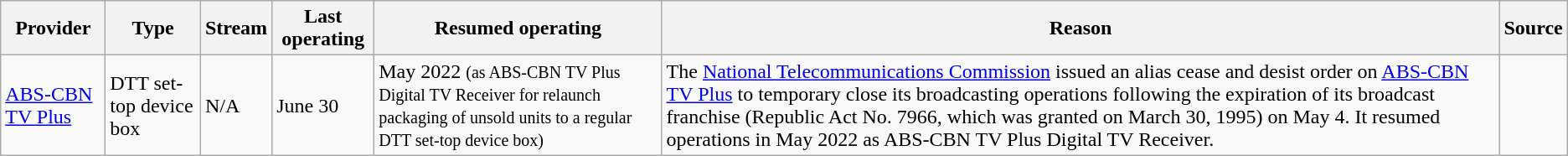<table class="wikitable">
<tr>
<th>Provider</th>
<th>Type</th>
<th>Stream</th>
<th>Last operating</th>
<th>Resumed operating</th>
<th>Reason</th>
<th>Source</th>
</tr>
<tr>
<td><a href='#'>ABS-CBN TV Plus</a></td>
<td>DTT set-top device box</td>
<td>N/A</td>
<td>June 30</td>
<td>May 2022 <small>(as ABS-CBN TV Plus Digital TV Receiver for relaunch packaging of unsold units to a regular DTT set-top device box)</small></td>
<td>The <a href='#'>National Telecommunications Commission</a> issued an alias cease and desist order on <a href='#'>ABS-CBN TV Plus</a> to temporary close its broadcasting operations following the expiration of its broadcast franchise (Republic Act No. 7966, which was granted on March 30, 1995) on May 4. It resumed operations in May 2022 as ABS-CBN TV Plus Digital TV Receiver.</td>
<td></td>
</tr>
</table>
